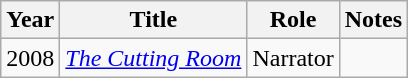<table class="wikitable">
<tr>
<th>Year</th>
<th>Title</th>
<th>Role</th>
<th>Notes</th>
</tr>
<tr>
<td>2008</td>
<td><em><a href='#'>The Cutting Room</a></em></td>
<td>Narrator</td>
<td></td>
</tr>
</table>
